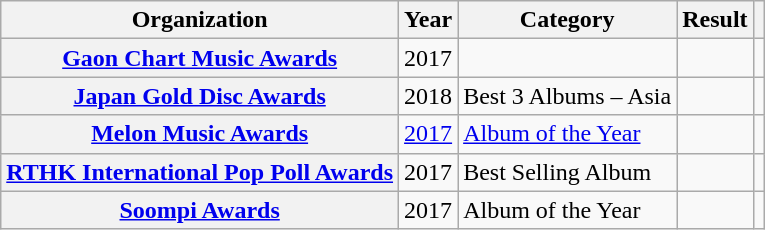<table class="wikitable sortable plainrowheaders">
<tr>
<th>Organization</th>
<th>Year</th>
<th>Category</th>
<th>Result</th>
<th class="unsortable"></th>
</tr>
<tr>
<th scope="row"><a href='#'>Gaon Chart Music Awards</a></th>
<td align="center">2017</td>
<td></td>
<td></td>
<td align="center"></td>
</tr>
<tr>
<th scope="row"><a href='#'>Japan Gold Disc Awards</a></th>
<td align="center">2018</td>
<td>Best 3 Albums – Asia</td>
<td></td>
<td align="center"></td>
</tr>
<tr>
<th scope="row"><a href='#'>Melon Music Awards</a></th>
<td align="center"><a href='#'>2017</a></td>
<td><a href='#'>Album of the Year</a></td>
<td></td>
<td align="center"></td>
</tr>
<tr>
<th scope="row"><a href='#'>RTHK International Pop Poll Awards</a></th>
<td align="center">2017</td>
<td>Best Selling Album</td>
<td></td>
<td align="center"></td>
</tr>
<tr>
<th scope="row"><a href='#'>Soompi Awards</a></th>
<td align="center">2017</td>
<td>Album of the Year</td>
<td></td>
<td align="center"></td>
</tr>
</table>
